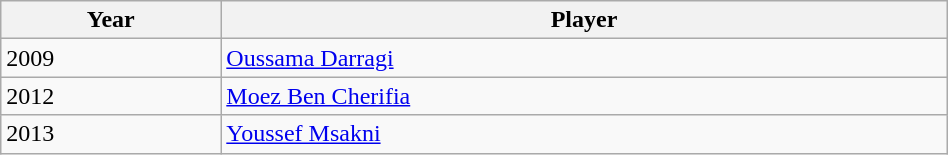<table class="wikitable" style="width: 50%;">
<tr>
<th>Year</th>
<th>Player</th>
</tr>
<tr>
<td>2009</td>
<td> <a href='#'>Oussama Darragi</a></td>
</tr>
<tr>
<td>2012</td>
<td> <a href='#'>Moez Ben Cherifia</a></td>
</tr>
<tr>
<td>2013</td>
<td> <a href='#'>Youssef Msakni</a></td>
</tr>
</table>
